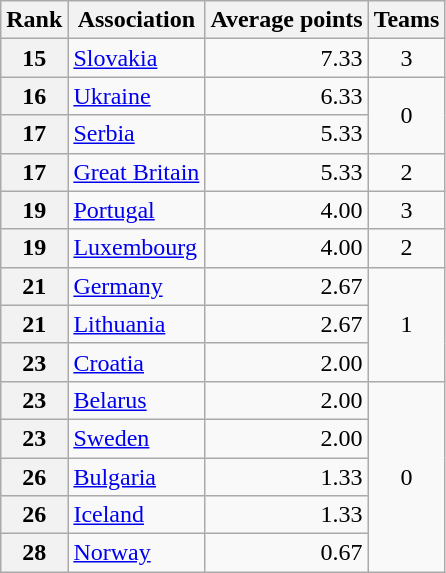<table class="wikitable">
<tr>
<th>Rank</th>
<th>Association</th>
<th>Average points</th>
<th>Teams</th>
</tr>
<tr>
<th>15</th>
<td> <a href='#'>Slovakia</a></td>
<td align=right>7.33</td>
<td rowspan="1" align="center">3</td>
</tr>
<tr>
<th>16</th>
<td> <a href='#'>Ukraine</a></td>
<td align=right>6.33</td>
<td rowspan="2" align="center">0</td>
</tr>
<tr>
<th>17</th>
<td> <a href='#'>Serbia</a></td>
<td align=right>5.33</td>
</tr>
<tr>
<th>17</th>
<td> <a href='#'>Great Britain</a></td>
<td align=right>5.33</td>
<td rowspan="1" align="center">2</td>
</tr>
<tr>
<th>19</th>
<td> <a href='#'>Portugal</a></td>
<td align=right>4.00</td>
<td rowspan="1" align="center">3</td>
</tr>
<tr>
<th>19</th>
<td> <a href='#'>Luxembourg</a></td>
<td align="right">4.00</td>
<td rowspan="1" align="center">2</td>
</tr>
<tr>
<th>21</th>
<td> <a href='#'>Germany</a></td>
<td align="right">2.67</td>
<td rowspan="3" align="center">1</td>
</tr>
<tr>
<th>21</th>
<td> <a href='#'>Lithuania</a></td>
<td align="right">2.67</td>
</tr>
<tr>
<th>23</th>
<td> <a href='#'>Croatia</a></td>
<td align="right">2.00</td>
</tr>
<tr>
<th>23</th>
<td> <a href='#'>Belarus</a></td>
<td align="right">2.00</td>
<td rowspan="5" align="center">0</td>
</tr>
<tr>
<th>23</th>
<td> <a href='#'>Sweden</a></td>
<td align="right">2.00</td>
</tr>
<tr>
<th>26</th>
<td> <a href='#'>Bulgaria</a></td>
<td align="right">1.33</td>
</tr>
<tr>
<th>26</th>
<td> <a href='#'>Iceland</a></td>
<td align="right">1.33</td>
</tr>
<tr>
<th>28</th>
<td> <a href='#'>Norway</a></td>
<td align="right">0.67</td>
</tr>
</table>
